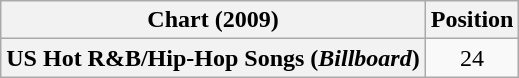<table class="wikitable plainrowheaders" style="text-align:center">
<tr>
<th scope="col">Chart (2009)</th>
<th scope="col">Position</th>
</tr>
<tr>
<th scope="row">US Hot R&B/Hip-Hop Songs (<em>Billboard</em>)</th>
<td>24</td>
</tr>
</table>
